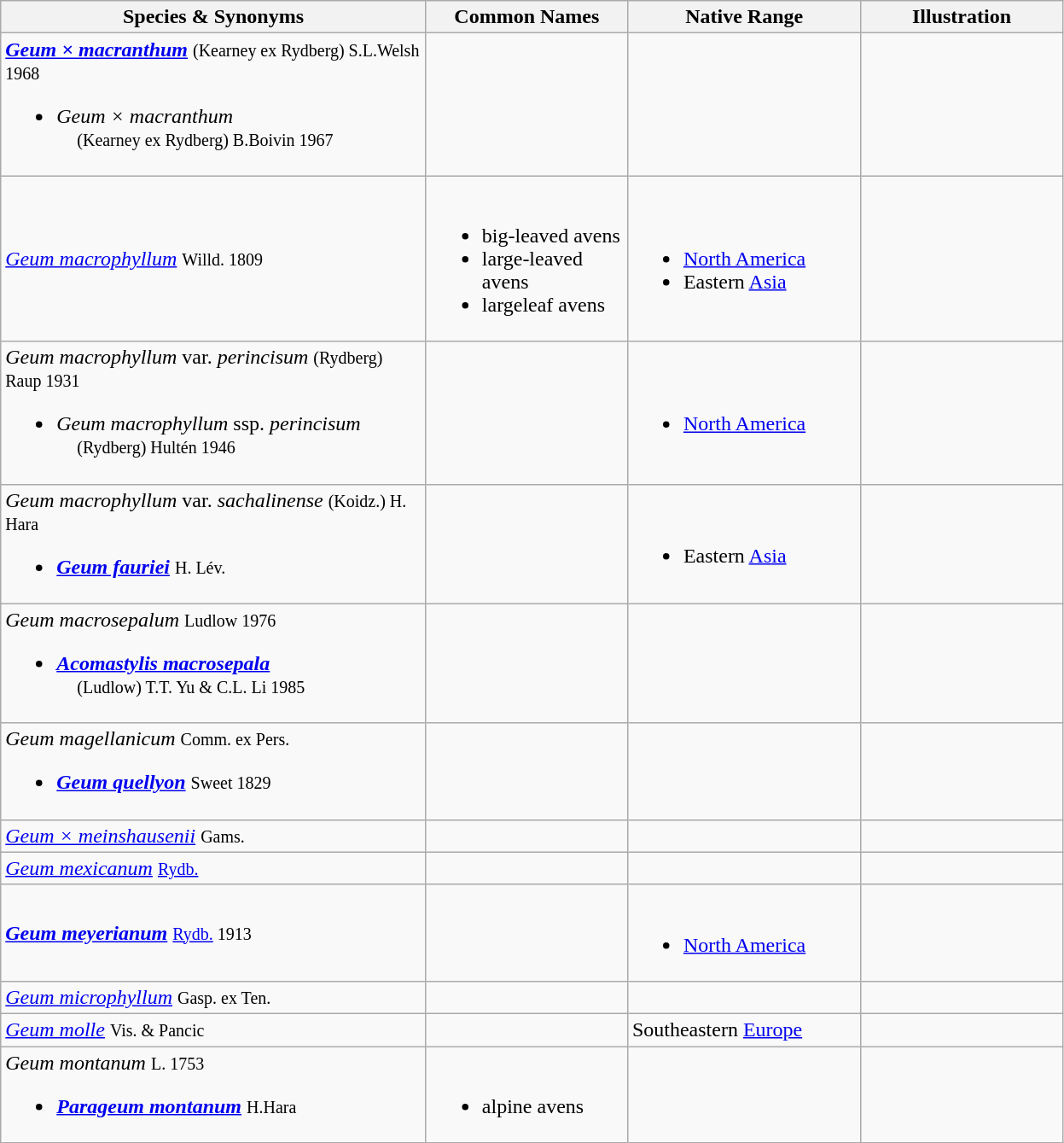<table class="wikitable">
<tr>
<th width=325>Species & Synonyms</th>
<th width=150>Common Names</th>
<th width=175>Native Range</th>
<th width=150>Illustration</th>
</tr>
<tr>
<td><strong><em><a href='#'>Geum × macranthum</a></em></strong> <small>(Kearney ex Rydberg) S.L.Welsh 1968</small><br><ul><li><em>Geum × macranthum</em><br> <small>(Kearney ex Rydberg) B.Boivin 1967</small></li></ul></td>
<td></td>
<td></td>
<td></td>
</tr>
<tr>
<td><em><a href='#'>Geum macrophyllum</a></em> <small>Willd. 1809</small></td>
<td><br><ul><li>big-leaved avens</li><li>large-leaved avens</li><li>largeleaf avens</li></ul></td>
<td><br><ul><li><a href='#'>North America</a></li><li>Eastern <a href='#'>Asia</a></li></ul></td>
<td></td>
</tr>
<tr>
<td><em>Geum macrophyllum</em> var. <em>perincisum</em> <small>(Rydberg) Raup 1931</small><br><ul><li><em>Geum macrophyllum</em> ssp. <em>perincisum</em><br> <small>(Rydberg) Hultén 1946</small></li></ul></td>
<td></td>
<td><br><ul><li><a href='#'>North America</a></li></ul></td>
<td></td>
</tr>
<tr>
<td><em>Geum macrophyllum</em> var. <em>sachalinense</em> <small>(Koidz.) H. Hara</small><br><ul><li><strong><em><a href='#'>Geum fauriei</a></em></strong> <small>H. Lév.</small></li></ul></td>
<td></td>
<td><br><ul><li>Eastern <a href='#'>Asia</a></li></ul></td>
<td></td>
</tr>
<tr>
<td><em>Geum macrosepalum</em> <small>Ludlow 1976</small><br><ul><li><strong><em><a href='#'>Acomastylis macrosepala</a></em></strong><br> <small>(Ludlow) T.T. Yu & C.L. Li 1985</small></li></ul></td>
<td></td>
<td></td>
<td></td>
</tr>
<tr>
<td><em>Geum magellanicum</em> <small>Comm. ex Pers.</small><br><ul><li><strong><em><a href='#'>Geum quellyon</a></em></strong> <small>Sweet 1829</small></li></ul></td>
<td></td>
<td></td>
<td></td>
</tr>
<tr>
<td><em><a href='#'>Geum × meinshausenii</a></em> <small>Gams.</small></td>
<td></td>
<td></td>
<td></td>
</tr>
<tr>
<td><em><a href='#'>Geum mexicanum</a></em> <small><a href='#'>Rydb.</a></small></td>
<td></td>
<td></td>
<td></td>
</tr>
<tr>
<td><strong><em><a href='#'>Geum meyerianum</a></em></strong> <small><a href='#'>Rydb.</a> 1913</small></td>
<td></td>
<td><br><ul><li><a href='#'>North America</a></li></ul></td>
<td></td>
</tr>
<tr>
<td><em><a href='#'>Geum microphyllum</a></em> <small>Gasp. ex Ten.</small></td>
<td></td>
<td></td>
<td></td>
</tr>
<tr>
<td><em><a href='#'>Geum molle</a></em> <small>Vis. & Pancic</small></td>
<td></td>
<td>Southeastern <a href='#'>Europe</a></td>
<td></td>
</tr>
<tr>
<td><em>Geum montanum</em> <small>L. 1753</small><br><ul><li><strong><em><a href='#'>Parageum montanum</a></em></strong> <small>H.Hara</small></li></ul></td>
<td><br><ul><li>alpine avens</li></ul></td>
<td></td>
<td></td>
</tr>
</table>
